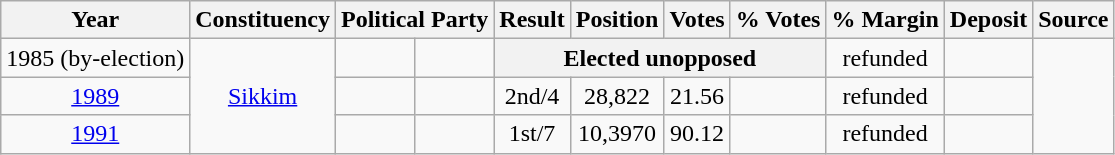<table class="wikitable sortable" style="text-align:center;">
<tr>
<th>Year</th>
<th>Constituency</th>
<th Colspan=2>Political Party</th>
<th>Result</th>
<th>Position</th>
<th>Votes</th>
<th>% Votes</th>
<th>% Margin</th>
<th>Deposit</th>
<th>Source</th>
</tr>
<tr>
<td>1985 (by-election)</td>
<td rowspan=3><a href='#'>Sikkim</a></td>
<td></td>
<td></td>
<th colspan="4">Elected unopposed</th>
<td>refunded</td>
<td></td>
</tr>
<tr>
<td><a href='#'>1989</a></td>
<td></td>
<td></td>
<td>2nd/4</td>
<td>28,822</td>
<td>21.56</td>
<td></td>
<td>refunded</td>
<td></td>
</tr>
<tr>
<td><a href='#'>1991</a></td>
<td></td>
<td></td>
<td>1st/7</td>
<td>10,3970</td>
<td>90.12</td>
<td></td>
<td>refunded</td>
<td></td>
</tr>
</table>
